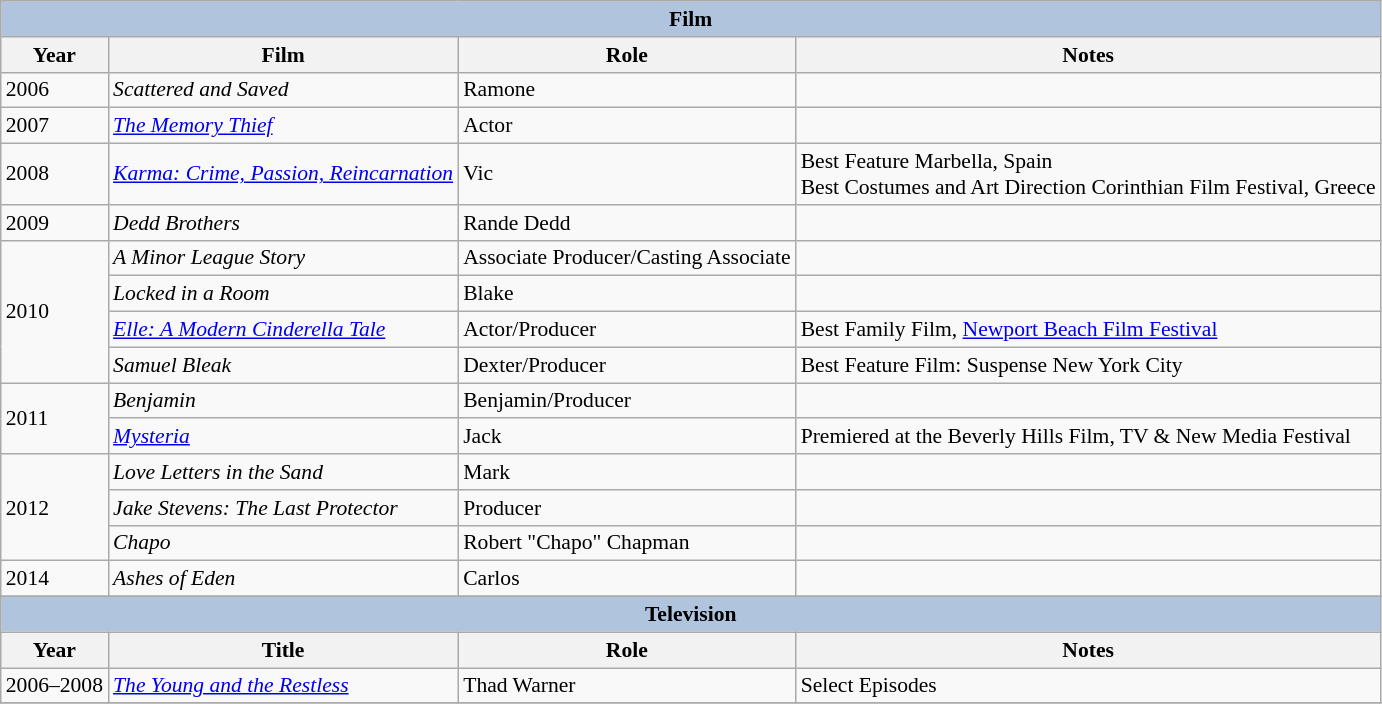<table class="wikitable" style="font-size: 90%;">
<tr>
<th colspan="4" style="background: LightSteelBlue;">Film</th>
</tr>
<tr>
<th>Year</th>
<th>Film</th>
<th>Role</th>
<th>Notes</th>
</tr>
<tr>
<td>2006</td>
<td><em>Scattered and Saved</em></td>
<td>Ramone</td>
<td></td>
</tr>
<tr>
<td>2007</td>
<td><em><a href='#'>The Memory Thief</a></em></td>
<td>Actor</td>
<td></td>
</tr>
<tr>
<td>2008</td>
<td><em><a href='#'>Karma: Crime, Passion, Reincarnation</a></em></td>
<td>Vic</td>
<td>Best Feature Marbella, Spain <br> Best Costumes and Art Direction Corinthian Film Festival, Greece</td>
</tr>
<tr>
<td>2009</td>
<td><em>Dedd Brothers</em></td>
<td>Rande Dedd</td>
<td></td>
</tr>
<tr>
<td rowspan="4">2010</td>
<td><em>A Minor League Story</em></td>
<td>Associate Producer/Casting Associate</td>
<td></td>
</tr>
<tr>
<td><em>Locked in a Room</em></td>
<td>Blake</td>
<td></td>
</tr>
<tr>
<td><em><a href='#'>Elle: A Modern Cinderella Tale</a></em></td>
<td>Actor/Producer</td>
<td>Best Family Film, <a href='#'>Newport Beach Film Festival</a></td>
</tr>
<tr>
<td><em>Samuel Bleak</em></td>
<td>Dexter/Producer</td>
<td>Best Feature Film: Suspense New York City</td>
</tr>
<tr>
<td rowspan="2">2011</td>
<td><em>Benjamin</em></td>
<td>Benjamin/Producer</td>
<td></td>
</tr>
<tr>
<td><em><a href='#'>Mysteria</a></em></td>
<td>Jack</td>
<td>Premiered at the Beverly Hills Film, TV & New Media Festival</td>
</tr>
<tr>
<td rowspan="3">2012</td>
<td><em>Love Letters in the Sand</em></td>
<td>Mark</td>
<td></td>
</tr>
<tr>
<td><em>Jake Stevens: The Last Protector</em></td>
<td>Producer</td>
<td></td>
</tr>
<tr>
<td><em>Chapo</em></td>
<td>Robert "Chapo" Chapman</td>
<td></td>
</tr>
<tr>
<td>2014</td>
<td><em>Ashes of Eden</em></td>
<td>Carlos</td>
<td></td>
</tr>
<tr>
</tr>
<tr>
<th colspan="4" style="background: LightSteelBlue;">Television</th>
</tr>
<tr>
<th>Year</th>
<th>Title</th>
<th>Role</th>
<th>Notes</th>
</tr>
<tr>
<td>2006–2008</td>
<td><em><a href='#'>The Young and the Restless</a></em></td>
<td>Thad Warner</td>
<td>Select Episodes</td>
</tr>
<tr>
</tr>
</table>
